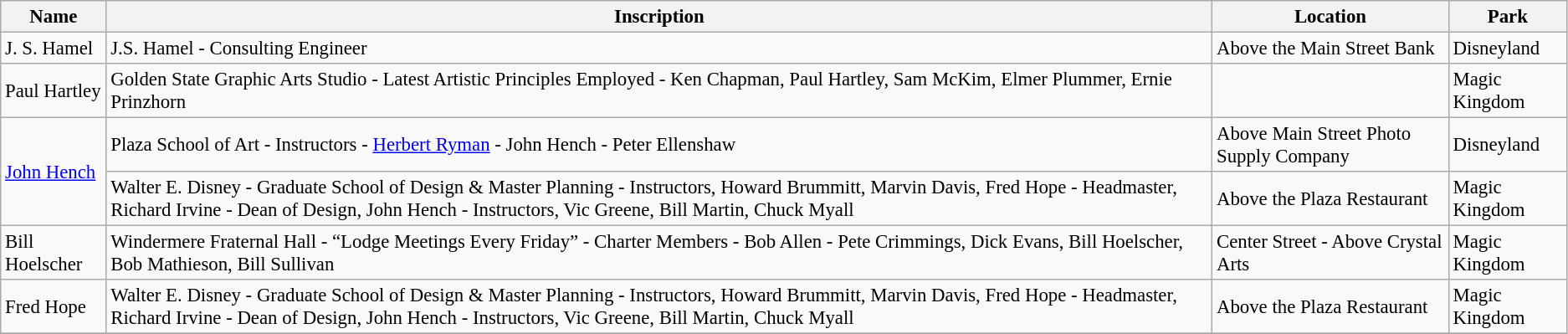<table class="wikitable" style="font-size: 95%">
<tr>
<th>Name</th>
<th>Inscription</th>
<th>Location</th>
<th>Park</th>
</tr>
<tr>
<td>J. S. Hamel</td>
<td>J.S. Hamel - Consulting Engineer</td>
<td>Above the Main Street Bank</td>
<td>Disneyland</td>
</tr>
<tr>
<td>Paul Hartley</td>
<td>Golden State Graphic Arts Studio - Latest Artistic Principles Employed - Ken Chapman, Paul Hartley, Sam McKim, Elmer Plummer, Ernie Prinzhorn</td>
<td></td>
<td>Magic Kingdom</td>
</tr>
<tr>
<td rowspan="2"><a href='#'>John Hench</a></td>
<td>Plaza School of Art - Instructors - <a href='#'>Herbert Ryman</a> - John Hench - Peter Ellenshaw</td>
<td>Above Main Street Photo Supply Company</td>
<td>Disneyland</td>
</tr>
<tr>
<td>Walter E. Disney - Graduate School of Design & Master Planning - Instructors, Howard Brummitt, Marvin Davis, Fred Hope - Headmaster, Richard Irvine - Dean of Design, John Hench - Instructors, Vic Greene, Bill Martin, Chuck Myall</td>
<td>Above the Plaza Restaurant</td>
<td>Magic Kingdom</td>
</tr>
<tr>
<td>Bill Hoelscher</td>
<td>Windermere Fraternal Hall - “Lodge Meetings Every Friday” - Charter Members - Bob Allen - Pete Crimmings, Dick Evans, Bill Hoelscher, Bob Mathieson, Bill Sullivan</td>
<td>Center Street - Above Crystal Arts</td>
<td>Magic Kingdom</td>
</tr>
<tr>
<td>Fred Hope</td>
<td>Walter E. Disney - Graduate School of Design & Master Planning - Instructors, Howard Brummitt, Marvin Davis, Fred Hope - Headmaster, Richard Irvine - Dean of Design, John Hench - Instructors, Vic Greene, Bill Martin, Chuck Myall</td>
<td>Above the Plaza Restaurant</td>
<td>Magic Kingdom</td>
</tr>
<tr>
</tr>
</table>
